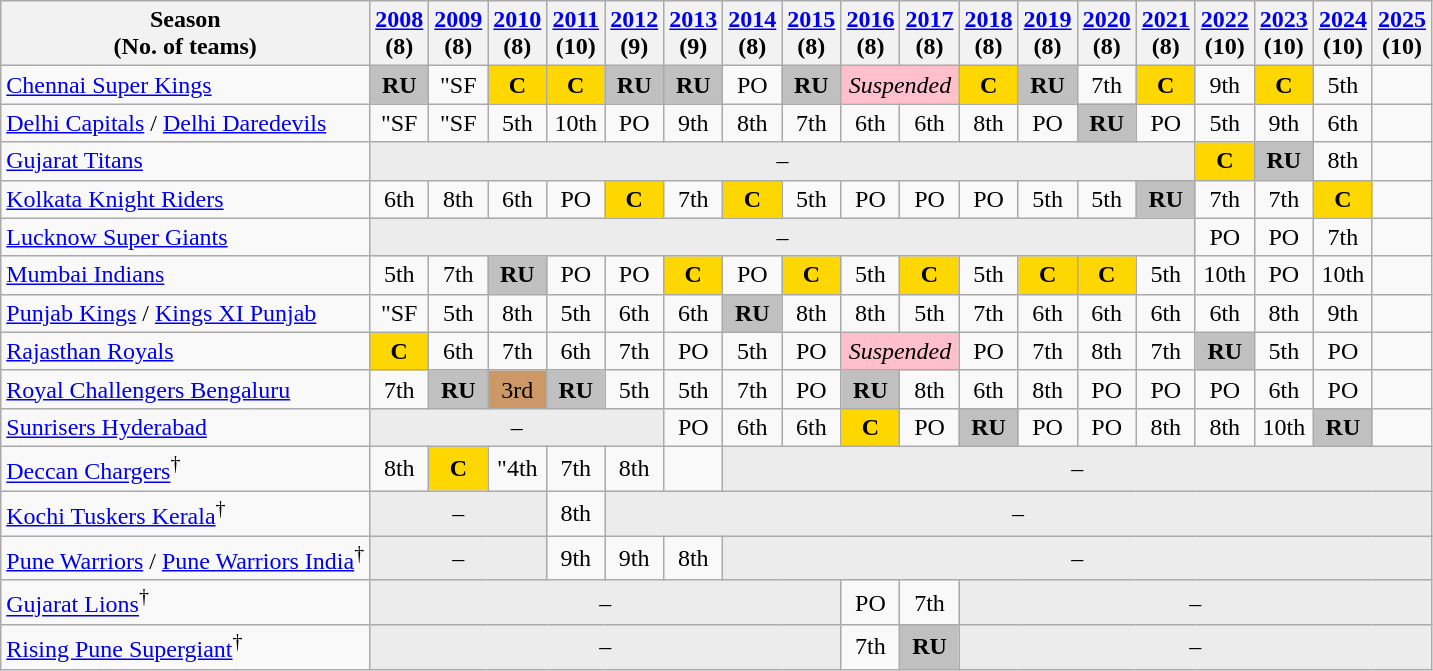<table class="wikitable" style="text-align: center">
<tr>
<th>Season <br> (No. of teams)</th>
<th><a href='#'>2008</a><br>(8)</th>
<th><a href='#'>2009</a><br>(8)</th>
<th><a href='#'>2010</a><br>(8)</th>
<th><a href='#'>2011</a><br>(10)</th>
<th><a href='#'>2012</a><br>(9)</th>
<th><a href='#'>2013</a><br>(9)</th>
<th><a href='#'>2014</a><br>(8)</th>
<th><a href='#'>2015</a><br>(8)</th>
<th><a href='#'>2016</a><br>(8)</th>
<th><a href='#'>2017</a><br>(8)</th>
<th><a href='#'>2018</a><br>(8)</th>
<th><a href='#'>2019</a><br>(8)</th>
<th><a href='#'>2020</a><br>(8)</th>
<th><a href='#'>2021</a><br>(8)</th>
<th><a href='#'>2022</a><br>(10)</th>
<th><a href='#'>2023</a><br>(10)</th>
<th><a href='#'>2024</a> <br>(10)</th>
<th><a href='#'>2025</a> <br>(10)</th>
</tr>
<tr>
<td style="text-align:left"><a href='#'>Chennai Super Kings</a></td>
<th style="background: silver">RU</th>
<td>"SF</td>
<th style="background: gold">C</th>
<th style="background: gold">C</th>
<th style="background: silver">RU</th>
<th style="background: silver">RU</th>
<td>PO</td>
<th style="background: silver">RU</th>
<td colspan="2" style="background: pink"><em>Suspended</em></td>
<th style="background: gold">C</th>
<th style="background: silver">RU</th>
<td>7th</td>
<th style="background: gold">C</th>
<td>9th</td>
<th style="background: gold">C</th>
<td>5th</td>
<td></td>
</tr>
<tr>
<td style="text-align:left"><a href='#'>Delhi Capitals</a> / <a href='#'>Delhi Daredevils</a></td>
<td>"SF</td>
<td>"SF</td>
<td>5th</td>
<td>10th</td>
<td>PO</td>
<td>9th</td>
<td>8th</td>
<td>7th</td>
<td>6th</td>
<td>6th</td>
<td>8th</td>
<td>PO</td>
<th style="background: silver">RU</th>
<td>PO</td>
<td>5th</td>
<td>9th</td>
<td>6th</td>
<td></td>
</tr>
<tr>
<td style="text-align:left"><a href='#'>Gujarat Titans</a></td>
<td colspan="14" style="background: #ececec">–</td>
<th style="background: gold">C</th>
<th style="background: silver">RU</th>
<td>8th</td>
<td></td>
</tr>
<tr>
<td style="text-align:left"><a href='#'>Kolkata Knight Riders</a></td>
<td>6th</td>
<td>8th</td>
<td>6th</td>
<td>PO</td>
<th style="background: gold">C</th>
<td>7th</td>
<th style="background: gold">C</th>
<td>5th</td>
<td>PO</td>
<td>PO</td>
<td>PO</td>
<td>5th</td>
<td>5th</td>
<th style="background: silver">RU</th>
<td>7th</td>
<td>7th</td>
<th style="background: gold">C</th>
<td></td>
</tr>
<tr>
<td style="text-align:left"><a href='#'>Lucknow Super Giants</a></td>
<td colspan="14" style="background: #ececec">–</td>
<td>PO</td>
<td>PO</td>
<td>7th</td>
<td></td>
</tr>
<tr>
<td style="text-align:left"><a href='#'>Mumbai Indians</a></td>
<td>5th</td>
<td>7th</td>
<th style="background: silver">RU</th>
<td>PO</td>
<td>PO</td>
<th style="background: gold">C</th>
<td>PO</td>
<th style="background: gold">C</th>
<td>5th</td>
<th style="background: gold">C</th>
<td>5th</td>
<th style="background: gold">C</th>
<th style="background: gold">C</th>
<td>5th</td>
<td>10th</td>
<td>PO</td>
<td>10th</td>
<td></td>
</tr>
<tr>
<td style="text-align:left"><a href='#'>Punjab Kings</a> / <a href='#'>Kings XI Punjab</a></td>
<td>"SF</td>
<td>5th</td>
<td>8th</td>
<td>5th</td>
<td>6th</td>
<td>6th</td>
<th style="background: silver">RU</th>
<td>8th</td>
<td>8th</td>
<td>5th</td>
<td>7th</td>
<td>6th</td>
<td>6th</td>
<td>6th</td>
<td>6th</td>
<td>8th</td>
<td>9th</td>
<td></td>
</tr>
<tr>
<td style="text-align:left"><a href='#'>Rajasthan Royals</a></td>
<th style="background: gold">C</th>
<td>6th</td>
<td>7th</td>
<td>6th</td>
<td>7th</td>
<td>PO</td>
<td>5th</td>
<td>PO</td>
<td colspan="2" style="background: pink"><em>Suspended</em></td>
<td>PO</td>
<td>7th</td>
<td>8th</td>
<td>7th</td>
<th style="background: silver">RU</th>
<td>5th</td>
<td>PO</td>
<td></td>
</tr>
<tr>
<td style="text-align:left"><a href='#'>Royal Challengers Bengaluru</a></td>
<td>7th</td>
<th style="background: silver">RU</th>
<td style="background: #c96">3rd</td>
<th style="background: silver">RU</th>
<td>5th</td>
<td>5th</td>
<td>7th</td>
<td>PO</td>
<th style="background: silver">RU</th>
<td>8th</td>
<td>6th</td>
<td>8th</td>
<td>PO</td>
<td>PO</td>
<td>PO</td>
<td>6th</td>
<td>PO</td>
<td></td>
</tr>
<tr>
<td style="text-align:left"><a href='#'>Sunrisers Hyderabad</a></td>
<td colspan="5" style="background: #ececec">–</td>
<td>PO</td>
<td>6th</td>
<td>6th</td>
<th style="background: gold">C</th>
<td>PO</td>
<th style="background: silver">RU</th>
<td>PO</td>
<td>PO</td>
<td>8th</td>
<td>8th</td>
<td>10th</td>
<th style="background: silver">RU</th>
</tr>
<tr>
<td style="text-align:left"><a href='#'>Deccan Chargers</a><sup>†</sup></td>
<td>8th</td>
<th style="background: gold">C</th>
<td>"4th</td>
<td>7th</td>
<td>8th</td>
<td></td>
<td colspan="12" style="background: #ececec">–</td>
</tr>
<tr>
<td style="text-align:left"><a href='#'>Kochi Tuskers Kerala</a><sup>†</sup></td>
<td colspan="3" style="background: #ececec">–</td>
<td>8th</td>
<td colspan="14" style="background: #ececec">–</td>
</tr>
<tr>
<td style="text-align:left"><a href='#'>Pune Warriors</a> / <a href='#'>Pune Warriors India</a><sup>†</sup></td>
<td colspan="3" style="background: #ececec">–</td>
<td>9th</td>
<td>9th</td>
<td>8th</td>
<td colspan="12" style="background: #ececec">–</td>
</tr>
<tr>
<td style="text-align:left"><a href='#'>Gujarat Lions</a><sup>†</sup></td>
<td colspan="8" style="background: #ececec">–</td>
<td>PO</td>
<td>7th</td>
<td colspan="8" style="background: #ececec">–</td>
</tr>
<tr>
<td style="text-align:left"><a href='#'>Rising Pune Supergiant</a><sup>†</sup></td>
<td colspan="8" style="background: #ececec">–</td>
<td>7th</td>
<th style="background: silver">RU</th>
<td colspan="8" style="background: #ececec">–</td>
</tr>
</table>
